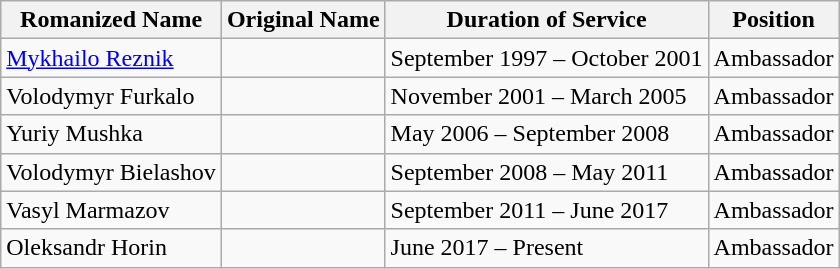<table class="wikitable sortable" align="center" style="font-size: 100%">
<tr>
<th>Romanized Name</th>
<th>Original Name</th>
<th>Duration of Service</th>
<th>Position</th>
</tr>
<tr>
<td><a href='#'>Mykhailo Reznik</a></td>
<td></td>
<td>September 1997 – October 2001</td>
<td>Ambassador</td>
</tr>
<tr>
<td>Volodymyr Furkalo</td>
<td></td>
<td>November 2001 – March 2005</td>
<td>Ambassador</td>
</tr>
<tr>
<td>Yuriy Mushka</td>
<td></td>
<td>May 2006 – September 2008</td>
<td>Ambassador</td>
</tr>
<tr>
<td>Volodymyr Bielashov</td>
<td></td>
<td>September 2008 – May 2011</td>
<td>Ambassador</td>
</tr>
<tr>
<td>Vasyl Marmazov</td>
<td></td>
<td>September 2011 – June 2017</td>
<td>Ambassador</td>
</tr>
<tr>
<td>Oleksandr Horin</td>
<td></td>
<td>June 2017 – Present</td>
<td>Ambassador</td>
</tr>
</table>
